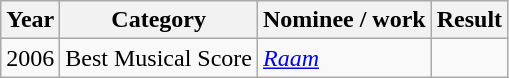<table class="wikitable">
<tr>
<th>Year</th>
<th>Category</th>
<th>Nominee / work</th>
<th>Result</th>
</tr>
<tr>
<td>2006</td>
<td>Best Musical Score</td>
<td><em><a href='#'>Raam</a></em></td>
<td></td>
</tr>
</table>
